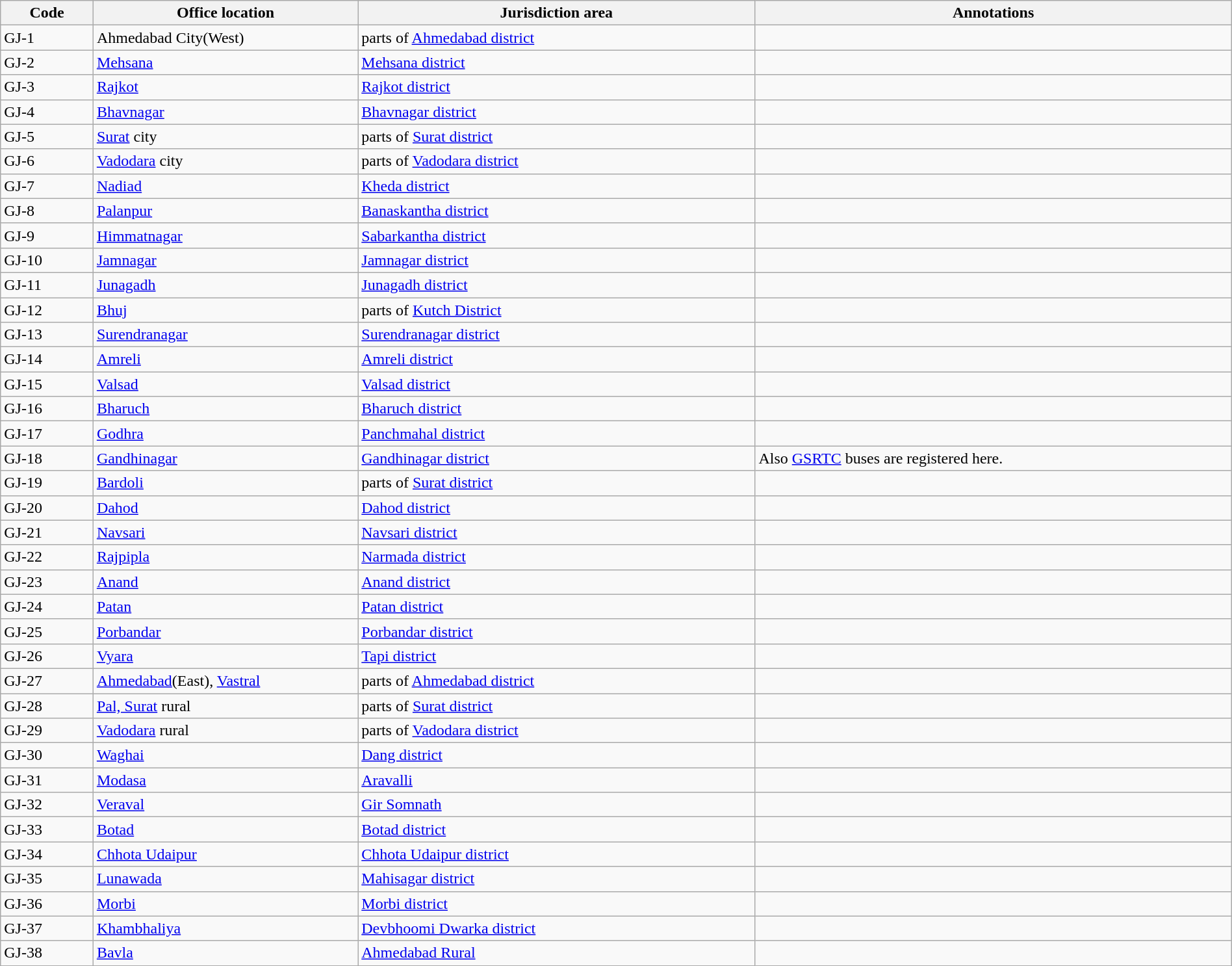<table class="wikitable sortable" style="width:100%;" border="1" cellspacing="0" cellpadding="3">
<tr>
<th scope="col" style="width:7%">Code</th>
<th scope="col" style="width:20%">Office location</th>
<th scope="col" style="width:30%">Jurisdiction area</th>
<th scope="col" style="width:36%" class="unsortable">Annotations</th>
</tr>
<tr>
<td>GJ-1</td>
<td>Ahmedabad City(West)</td>
<td>parts of <a href='#'>Ahmedabad district</a></td>
<td></td>
</tr>
<tr>
<td>GJ-2</td>
<td><a href='#'>Mehsana</a></td>
<td><a href='#'>Mehsana district</a></td>
<td></td>
</tr>
<tr>
<td>GJ-3</td>
<td><a href='#'>Rajkot</a></td>
<td><a href='#'>Rajkot district</a></td>
<td></td>
</tr>
<tr>
<td>GJ-4</td>
<td><a href='#'>Bhavnagar</a></td>
<td><a href='#'>Bhavnagar district</a></td>
<td></td>
</tr>
<tr>
<td>GJ-5</td>
<td><a href='#'>Surat</a> city</td>
<td>parts of <a href='#'>Surat district</a></td>
<td></td>
</tr>
<tr>
<td>GJ-6</td>
<td><a href='#'>Vadodara</a> city</td>
<td>parts of <a href='#'>Vadodara district</a></td>
<td></td>
</tr>
<tr>
<td>GJ-7</td>
<td><a href='#'>Nadiad</a></td>
<td><a href='#'>Kheda district</a></td>
<td></td>
</tr>
<tr>
<td>GJ-8</td>
<td><a href='#'>Palanpur</a></td>
<td><a href='#'>Banaskantha district</a></td>
<td></td>
</tr>
<tr>
<td>GJ-9</td>
<td><a href='#'>Himmatnagar</a></td>
<td><a href='#'>Sabarkantha district</a></td>
<td></td>
</tr>
<tr>
<td>GJ-10</td>
<td><a href='#'>Jamnagar</a></td>
<td><a href='#'>Jamnagar district</a></td>
<td></td>
</tr>
<tr>
<td>GJ-11</td>
<td><a href='#'>Junagadh</a></td>
<td><a href='#'>Junagadh district</a></td>
<td></td>
</tr>
<tr>
<td>GJ-12</td>
<td><a href='#'>Bhuj</a></td>
<td>parts of <a href='#'>Kutch District</a></td>
<td></td>
</tr>
<tr>
<td>GJ-13</td>
<td><a href='#'>Surendranagar</a></td>
<td><a href='#'>Surendranagar district</a></td>
<td></td>
</tr>
<tr>
<td>GJ-14</td>
<td><a href='#'>Amreli</a></td>
<td><a href='#'>Amreli district</a></td>
<td></td>
</tr>
<tr>
<td>GJ-15</td>
<td><a href='#'>Valsad</a></td>
<td><a href='#'>Valsad district</a></td>
<td></td>
</tr>
<tr>
<td>GJ-16</td>
<td><a href='#'>Bharuch</a></td>
<td><a href='#'>Bharuch district</a></td>
<td></td>
</tr>
<tr>
<td>GJ-17</td>
<td><a href='#'>Godhra</a></td>
<td><a href='#'>Panchmahal district</a></td>
<td></td>
</tr>
<tr>
<td>GJ-18</td>
<td><a href='#'>Gandhinagar</a></td>
<td><a href='#'>Gandhinagar district</a></td>
<td>Also <a href='#'>GSRTC</a> buses are registered here.</td>
</tr>
<tr>
<td>GJ-19</td>
<td><a href='#'>Bardoli</a></td>
<td>parts of <a href='#'>Surat district</a></td>
<td></td>
</tr>
<tr>
<td>GJ-20</td>
<td><a href='#'>Dahod</a></td>
<td><a href='#'>Dahod district</a></td>
<td></td>
</tr>
<tr>
<td>GJ-21</td>
<td><a href='#'>Navsari</a></td>
<td><a href='#'>Navsari district</a></td>
<td></td>
</tr>
<tr>
<td>GJ-22</td>
<td><a href='#'>Rajpipla</a></td>
<td><a href='#'>Narmada district</a></td>
<td></td>
</tr>
<tr>
<td>GJ-23</td>
<td><a href='#'>Anand</a></td>
<td><a href='#'>Anand district</a></td>
<td></td>
</tr>
<tr>
<td>GJ-24</td>
<td><a href='#'>Patan</a></td>
<td><a href='#'>Patan district</a></td>
<td></td>
</tr>
<tr>
<td>GJ-25</td>
<td><a href='#'>Porbandar</a></td>
<td><a href='#'>Porbandar district</a></td>
<td></td>
</tr>
<tr>
<td>GJ-26</td>
<td><a href='#'>Vyara</a></td>
<td><a href='#'>Tapi district</a></td>
<td></td>
</tr>
<tr>
<td>GJ-27</td>
<td><a href='#'>Ahmedabad</a>(East), <a href='#'>Vastral</a></td>
<td>parts of <a href='#'>Ahmedabad district</a></td>
<td></td>
</tr>
<tr>
<td>GJ-28</td>
<td><a href='#'>Pal, Surat</a> rural</td>
<td>parts of <a href='#'>Surat district</a></td>
<td></td>
</tr>
<tr>
<td>GJ-29</td>
<td><a href='#'>Vadodara</a> rural</td>
<td>parts of <a href='#'>Vadodara district</a></td>
<td></td>
</tr>
<tr>
<td>GJ-30</td>
<td><a href='#'>Waghai</a></td>
<td><a href='#'>Dang district</a></td>
<td></td>
</tr>
<tr>
<td>GJ-31</td>
<td><a href='#'>Modasa</a></td>
<td><a href='#'>Aravalli</a></td>
<td></td>
</tr>
<tr>
<td>GJ-32</td>
<td><a href='#'>Veraval</a></td>
<td><a href='#'>Gir Somnath</a></td>
<td></td>
</tr>
<tr>
<td>GJ-33</td>
<td><a href='#'>Botad</a></td>
<td><a href='#'>Botad district</a></td>
<td></td>
</tr>
<tr>
<td>GJ-34</td>
<td><a href='#'>Chhota Udaipur</a></td>
<td><a href='#'>Chhota Udaipur district</a></td>
<td></td>
</tr>
<tr>
<td>GJ-35</td>
<td><a href='#'>Lunawada</a></td>
<td><a href='#'>Mahisagar district</a></td>
<td></td>
</tr>
<tr>
<td>GJ-36</td>
<td><a href='#'>Morbi</a></td>
<td><a href='#'>Morbi district</a></td>
<td></td>
</tr>
<tr>
<td>GJ-37</td>
<td><a href='#'>Khambhaliya</a></td>
<td><a href='#'>Devbhoomi Dwarka district</a></td>
<td></td>
</tr>
<tr>
<td>GJ-38</td>
<td><a href='#'>Bavla</a></td>
<td><a href='#'>Ahmedabad Rural</a></td>
<td></td>
</tr>
</table>
